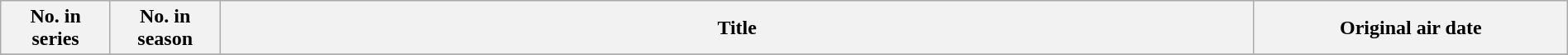<table class="wikitable plainrowheaders" style="width:100%;">
<tr>
<th width=7%>No. in<br> series</th>
<th width=7%>No. in<br> season</th>
<th>Title</th>
<th width=20%>Original air date</th>
</tr>
<tr>
</tr>
</table>
